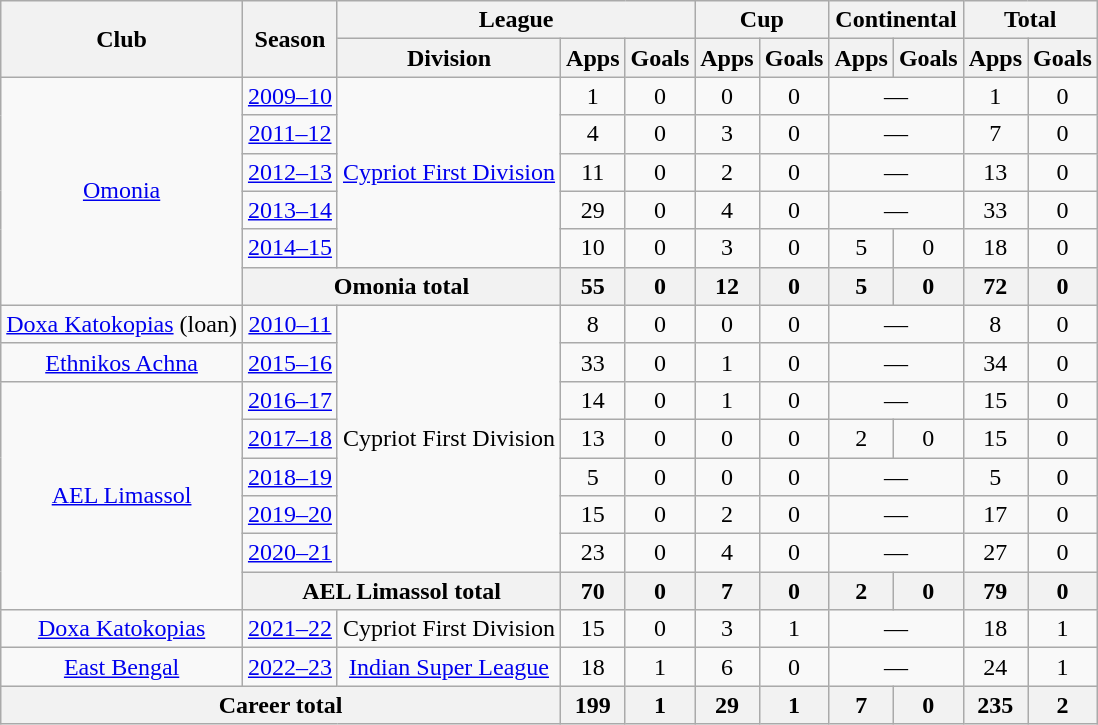<table class="wikitable" style="text-align: center;">
<tr>
<th rowspan="2">Club</th>
<th rowspan="2">Season</th>
<th colspan="3">League</th>
<th colspan="2">Cup</th>
<th colspan="2">Continental</th>
<th colspan="2">Total</th>
</tr>
<tr>
<th>Division</th>
<th>Apps</th>
<th>Goals</th>
<th>Apps</th>
<th>Goals</th>
<th>Apps</th>
<th>Goals</th>
<th>Apps</th>
<th>Goals</th>
</tr>
<tr>
<td rowspan="6"><a href='#'>Omonia</a></td>
<td><a href='#'>2009–10</a></td>
<td rowspan="5"><a href='#'>Cypriot First Division</a></td>
<td>1</td>
<td>0</td>
<td>0</td>
<td>0</td>
<td colspan="2">—</td>
<td>1</td>
<td>0</td>
</tr>
<tr>
<td><a href='#'>2011–12</a></td>
<td>4</td>
<td>0</td>
<td>3</td>
<td>0</td>
<td colspan="2">—</td>
<td>7</td>
<td>0</td>
</tr>
<tr>
<td><a href='#'>2012–13</a></td>
<td>11</td>
<td>0</td>
<td>2</td>
<td>0</td>
<td colspan="2">—</td>
<td>13</td>
<td>0</td>
</tr>
<tr>
<td><a href='#'>2013–14</a></td>
<td>29</td>
<td>0</td>
<td>4</td>
<td>0</td>
<td colspan="2">—</td>
<td>33</td>
<td>0</td>
</tr>
<tr>
<td><a href='#'>2014–15</a></td>
<td>10</td>
<td>0</td>
<td>3</td>
<td>0</td>
<td>5</td>
<td>0</td>
<td>18</td>
<td>0</td>
</tr>
<tr>
<th colspan="2">Omonia total</th>
<th>55</th>
<th>0</th>
<th>12</th>
<th>0</th>
<th>5</th>
<th>0</th>
<th>72</th>
<th>0</th>
</tr>
<tr>
<td rowspan="1"><a href='#'>Doxa Katokopias</a> (loan)</td>
<td><a href='#'>2010–11</a></td>
<td rowspan="7">Cypriot First Division</td>
<td>8</td>
<td>0</td>
<td>0</td>
<td>0</td>
<td colspan="2">—</td>
<td>8</td>
<td>0</td>
</tr>
<tr>
<td rowspan="1"><a href='#'>Ethnikos Achna</a></td>
<td><a href='#'>2015–16</a></td>
<td>33</td>
<td>0</td>
<td>1</td>
<td>0</td>
<td colspan="2">—</td>
<td>34</td>
<td>0</td>
</tr>
<tr>
<td rowspan="6"><a href='#'>AEL Limassol</a></td>
<td><a href='#'>2016–17</a></td>
<td>14</td>
<td>0</td>
<td>1</td>
<td>0</td>
<td colspan="2">—</td>
<td>15</td>
<td>0</td>
</tr>
<tr>
<td><a href='#'>2017–18</a></td>
<td>13</td>
<td>0</td>
<td>0</td>
<td>0</td>
<td>2</td>
<td>0</td>
<td>15</td>
<td>0</td>
</tr>
<tr>
<td><a href='#'>2018–19</a></td>
<td>5</td>
<td>0</td>
<td>0</td>
<td>0</td>
<td colspan="2">—</td>
<td>5</td>
<td>0</td>
</tr>
<tr>
<td><a href='#'>2019–20</a></td>
<td>15</td>
<td>0</td>
<td>2</td>
<td>0</td>
<td colspan="2">—</td>
<td>17</td>
<td>0</td>
</tr>
<tr>
<td><a href='#'>2020–21</a></td>
<td>23</td>
<td>0</td>
<td>4</td>
<td>0</td>
<td colspan="2">—</td>
<td>27</td>
<td>0</td>
</tr>
<tr>
<th colspan="2">AEL Limassol total</th>
<th>70</th>
<th>0</th>
<th>7</th>
<th>0</th>
<th>2</th>
<th>0</th>
<th>79</th>
<th>0</th>
</tr>
<tr>
<td rowspan="1"><a href='#'>Doxa Katokopias</a></td>
<td><a href='#'>2021–22</a></td>
<td rowspan="1">Cypriot First Division</td>
<td>15</td>
<td>0</td>
<td>3</td>
<td>1</td>
<td colspan="2">—</td>
<td>18</td>
<td>1</td>
</tr>
<tr>
<td rowspan="1"><a href='#'>East Bengal</a></td>
<td><a href='#'>2022–23</a></td>
<td rowspan="1"><a href='#'>Indian Super League</a></td>
<td>18</td>
<td>1</td>
<td>6</td>
<td>0</td>
<td colspan="2">—</td>
<td>24</td>
<td>1</td>
</tr>
<tr>
<th colspan="3">Career total</th>
<th>199</th>
<th>1</th>
<th>29</th>
<th>1</th>
<th>7</th>
<th>0</th>
<th>235</th>
<th>2</th>
</tr>
</table>
